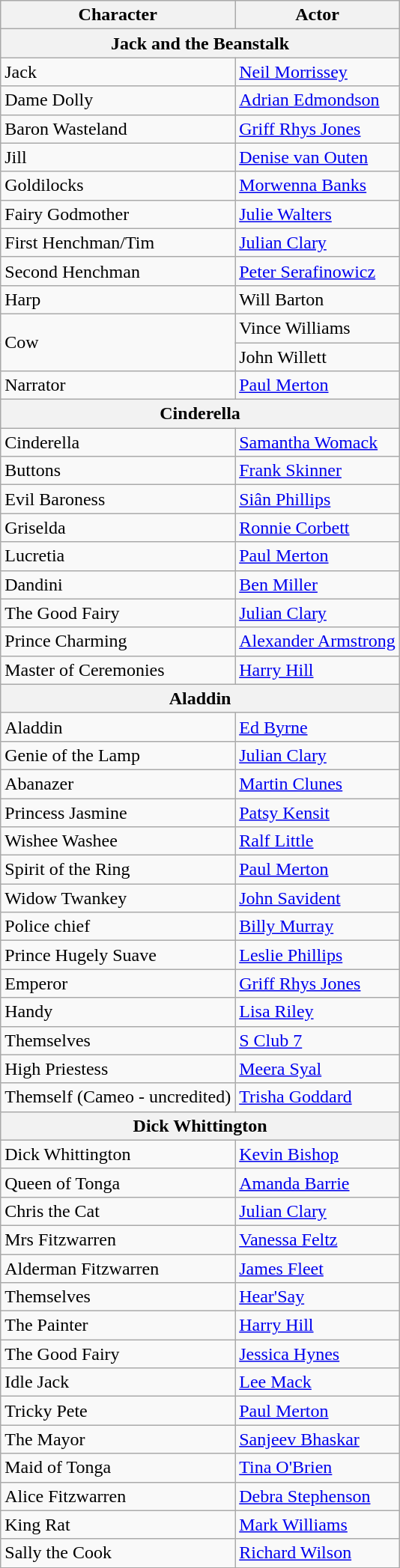<table class="wikitable" border="1">
<tr>
<th>Character</th>
<th>Actor</th>
</tr>
<tr>
<th Colspan=2>Jack and the Beanstalk</th>
</tr>
<tr>
<td>Jack</td>
<td><a href='#'>Neil Morrissey</a></td>
</tr>
<tr>
<td>Dame Dolly</td>
<td><a href='#'>Adrian Edmondson</a></td>
</tr>
<tr>
<td>Baron Wasteland</td>
<td><a href='#'>Griff Rhys Jones</a></td>
</tr>
<tr>
<td>Jill</td>
<td><a href='#'>Denise van Outen</a></td>
</tr>
<tr>
<td>Goldilocks</td>
<td><a href='#'>Morwenna Banks</a></td>
</tr>
<tr>
<td>Fairy Godmother</td>
<td><a href='#'>Julie Walters</a></td>
</tr>
<tr>
<td>First Henchman/Tim</td>
<td><a href='#'>Julian Clary</a></td>
</tr>
<tr>
<td>Second Henchman</td>
<td><a href='#'>Peter Serafinowicz</a></td>
</tr>
<tr>
<td>Harp</td>
<td>Will Barton</td>
</tr>
<tr>
<td rowspan=2>Cow</td>
<td>Vince Williams</td>
</tr>
<tr>
<td>John Willett</td>
</tr>
<tr>
<td>Narrator</td>
<td><a href='#'>Paul Merton</a></td>
</tr>
<tr>
<th colspan=2>Cinderella</th>
</tr>
<tr>
<td>Cinderella</td>
<td><a href='#'>Samantha Womack</a></td>
</tr>
<tr>
<td>Buttons</td>
<td><a href='#'>Frank Skinner</a></td>
</tr>
<tr>
<td>Evil Baroness</td>
<td><a href='#'>Siân Phillips</a></td>
</tr>
<tr>
<td>Griselda</td>
<td><a href='#'>Ronnie Corbett</a></td>
</tr>
<tr>
<td>Lucretia</td>
<td><a href='#'>Paul Merton</a></td>
</tr>
<tr>
<td>Dandini</td>
<td><a href='#'>Ben Miller</a></td>
</tr>
<tr>
<td>The Good Fairy</td>
<td><a href='#'>Julian Clary</a></td>
</tr>
<tr>
<td>Prince Charming</td>
<td><a href='#'>Alexander Armstrong</a></td>
</tr>
<tr>
<td>Master of Ceremonies</td>
<td><a href='#'>Harry Hill</a></td>
</tr>
<tr>
<th Colspan=2>Aladdin</th>
</tr>
<tr>
<td>Aladdin</td>
<td><a href='#'>Ed Byrne</a></td>
</tr>
<tr>
<td>Genie of the Lamp</td>
<td><a href='#'>Julian Clary</a></td>
</tr>
<tr>
<td>Abanazer</td>
<td><a href='#'>Martin Clunes</a></td>
</tr>
<tr>
<td>Princess Jasmine</td>
<td><a href='#'>Patsy Kensit</a></td>
</tr>
<tr>
<td>Wishee Washee</td>
<td><a href='#'>Ralf Little</a></td>
</tr>
<tr>
<td>Spirit of the Ring</td>
<td><a href='#'>Paul Merton</a></td>
</tr>
<tr>
<td>Widow Twankey</td>
<td><a href='#'>John Savident</a></td>
</tr>
<tr>
<td>Police chief</td>
<td><a href='#'>Billy Murray</a></td>
</tr>
<tr>
<td>Prince Hugely Suave</td>
<td><a href='#'>Leslie Phillips</a></td>
</tr>
<tr>
<td>Emperor</td>
<td><a href='#'>Griff Rhys Jones</a></td>
</tr>
<tr>
<td>Handy</td>
<td><a href='#'>Lisa Riley</a></td>
</tr>
<tr>
<td>Themselves</td>
<td><a href='#'>S Club 7</a></td>
</tr>
<tr>
<td>High Priestess</td>
<td><a href='#'>Meera Syal</a></td>
</tr>
<tr>
<td>Themself (Cameo - uncredited)</td>
<td><a href='#'>Trisha Goddard</a></td>
</tr>
<tr>
<th colspan=2>Dick Whittington</th>
</tr>
<tr>
<td>Dick Whittington</td>
<td><a href='#'>Kevin Bishop</a></td>
</tr>
<tr>
<td>Queen of Tonga</td>
<td><a href='#'>Amanda Barrie</a></td>
</tr>
<tr>
<td>Chris the Cat</td>
<td><a href='#'>Julian Clary</a></td>
</tr>
<tr>
<td>Mrs Fitzwarren</td>
<td><a href='#'>Vanessa Feltz</a></td>
</tr>
<tr>
<td>Alderman Fitzwarren</td>
<td><a href='#'>James Fleet</a></td>
</tr>
<tr>
<td>Themselves</td>
<td><a href='#'>Hear'Say</a></td>
</tr>
<tr>
<td>The Painter</td>
<td><a href='#'>Harry Hill</a></td>
</tr>
<tr>
<td>The Good Fairy</td>
<td><a href='#'>Jessica Hynes</a></td>
</tr>
<tr>
<td>Idle Jack</td>
<td><a href='#'>Lee Mack</a></td>
</tr>
<tr>
<td>Tricky Pete</td>
<td><a href='#'>Paul Merton</a></td>
</tr>
<tr>
<td>The Mayor</td>
<td><a href='#'>Sanjeev Bhaskar</a></td>
</tr>
<tr>
<td>Maid of Tonga</td>
<td><a href='#'>Tina O'Brien</a></td>
</tr>
<tr>
<td>Alice Fitzwarren</td>
<td><a href='#'>Debra Stephenson</a></td>
</tr>
<tr>
<td>King Rat</td>
<td><a href='#'>Mark Williams</a></td>
</tr>
<tr>
<td>Sally the Cook</td>
<td><a href='#'>Richard Wilson</a></td>
</tr>
<tr>
</tr>
</table>
